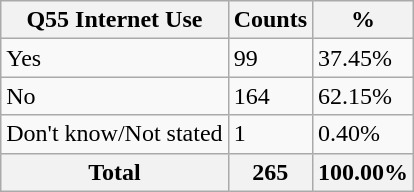<table class="wikitable sortable">
<tr>
<th>Q55 Internet Use</th>
<th>Counts</th>
<th>%</th>
</tr>
<tr>
<td>Yes</td>
<td>99</td>
<td>37.45%</td>
</tr>
<tr>
<td>No</td>
<td>164</td>
<td>62.15%</td>
</tr>
<tr>
<td>Don't know/Not stated</td>
<td>1</td>
<td>0.40%</td>
</tr>
<tr>
<th>Total</th>
<th>265</th>
<th>100.00%</th>
</tr>
</table>
